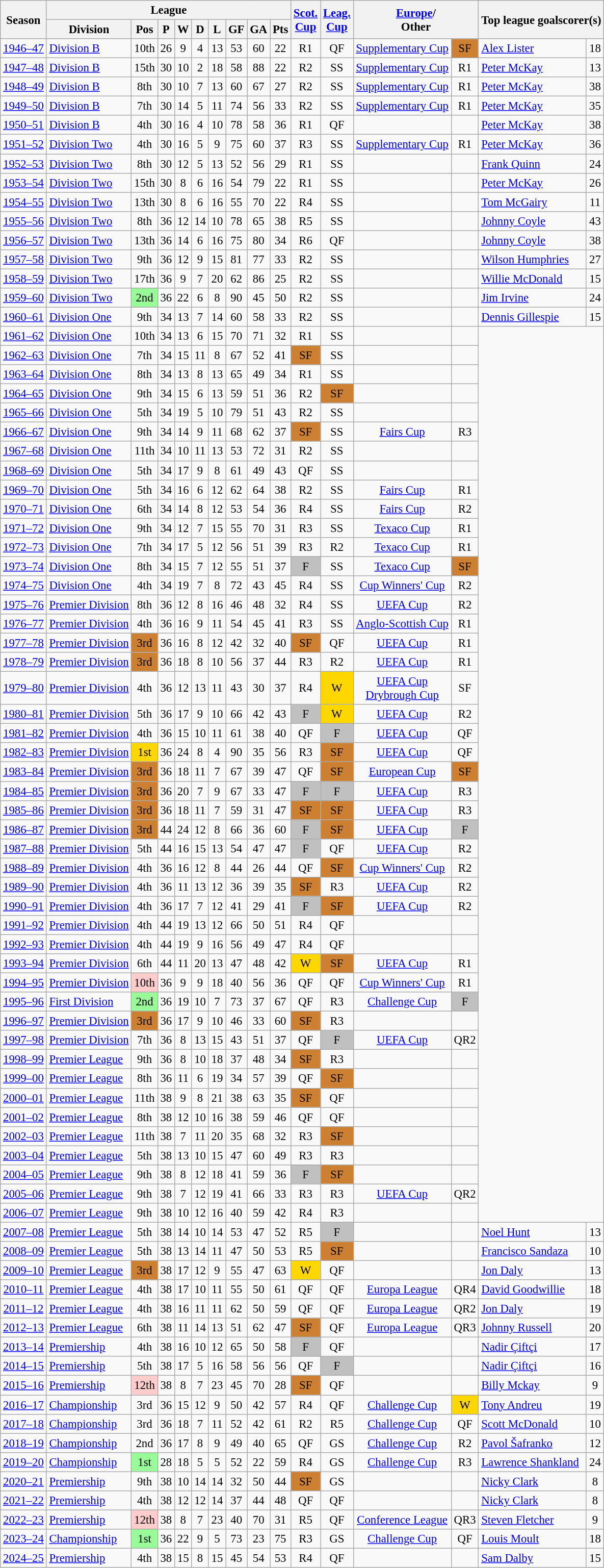<table class="wikitable" style="text-align:center; font-size:95%">
<tr>
<th rowspan=2>Season</th>
<th colspan=9>League</th>
<th rowspan=2><a href='#'>Scot.</a><br><a href='#'>Cup</a></th>
<th rowspan=2><a href='#'>Leag.</a><br><a href='#'>Cup</a></th>
<th rowspan=2 colspan=2><a href='#'>Europe</a>/<br>Other</th>
<th rowspan=2 colspan=2>Top league goalscorer(s)</th>
</tr>
<tr>
<th>Division</th>
<th>Pos</th>
<th>P</th>
<th>W</th>
<th>D</th>
<th>L</th>
<th>GF</th>
<th>GA</th>
<th>Pts</th>
</tr>
<tr>
<td><a href='#'>1946–47</a></td>
<td style="text-align:left"><a href='#'>Division B</a></td>
<td>10th</td>
<td>26</td>
<td>9</td>
<td>4</td>
<td>13</td>
<td>53</td>
<td>60</td>
<td>22</td>
<td>R1</td>
<td>QF</td>
<td><a href='#'>Supplementary Cup</a></td>
<td style="background:#CD7F32">SF</td>
<td align="left"><a href='#'>Alex Lister</a></td>
<td>18</td>
</tr>
<tr>
<td><a href='#'>1947–48</a></td>
<td style="text-align:left"><a href='#'>Division B</a></td>
<td>15th</td>
<td>30</td>
<td>10</td>
<td>2</td>
<td>18</td>
<td>58</td>
<td>88</td>
<td>22</td>
<td>R2</td>
<td>SS</td>
<td><a href='#'>Supplementary Cup</a></td>
<td>R1</td>
<td align="left"><a href='#'>Peter McKay</a></td>
<td>13</td>
</tr>
<tr>
<td><a href='#'>1948–49</a></td>
<td style="text-align:left"><a href='#'>Division B</a></td>
<td>8th</td>
<td>30</td>
<td>10</td>
<td>7</td>
<td>13</td>
<td>60</td>
<td>67</td>
<td>27</td>
<td>R2</td>
<td>SS</td>
<td><a href='#'>Supplementary Cup</a></td>
<td>R1</td>
<td align="left"><a href='#'>Peter McKay</a></td>
<td>38</td>
</tr>
<tr>
<td><a href='#'>1949–50</a></td>
<td style="text-align:left"><a href='#'>Division B</a></td>
<td>7th</td>
<td>30</td>
<td>14</td>
<td>5</td>
<td>11</td>
<td>74</td>
<td>56</td>
<td>33</td>
<td>R2</td>
<td>SS</td>
<td><a href='#'>Supplementary Cup</a></td>
<td>R1</td>
<td align="left"><a href='#'>Peter McKay</a></td>
<td>35</td>
</tr>
<tr>
<td><a href='#'>1950–51</a></td>
<td style="text-align:left"><a href='#'>Division B</a></td>
<td>4th</td>
<td>30</td>
<td>16</td>
<td>4</td>
<td>10</td>
<td>78</td>
<td>58</td>
<td>36</td>
<td>R1</td>
<td>QF</td>
<td></td>
<td></td>
<td align="left"><a href='#'>Peter McKay</a></td>
<td>38</td>
</tr>
<tr>
<td><a href='#'>1951–52</a></td>
<td style="text-align:left"><a href='#'>Division Two</a></td>
<td>4th</td>
<td>30</td>
<td>16</td>
<td>5</td>
<td>9</td>
<td>75</td>
<td>60</td>
<td>37</td>
<td>R3</td>
<td>SS</td>
<td><a href='#'>Supplementary Cup</a></td>
<td>R1</td>
<td align="left"><a href='#'>Peter McKay</a></td>
<td>36</td>
</tr>
<tr>
<td><a href='#'>1952–53</a></td>
<td style="text-align:left"><a href='#'>Division Two</a></td>
<td>8th</td>
<td>30</td>
<td>12</td>
<td>5</td>
<td>13</td>
<td>52</td>
<td>56</td>
<td>29</td>
<td>R1</td>
<td>SS</td>
<td></td>
<td></td>
<td align="left"><a href='#'>Frank Quinn</a></td>
<td>24</td>
</tr>
<tr>
<td><a href='#'>1953–54</a></td>
<td style="text-align:left"><a href='#'>Division Two</a></td>
<td>15th</td>
<td>30</td>
<td>8</td>
<td>6</td>
<td>16</td>
<td>54</td>
<td>79</td>
<td>22</td>
<td>R1</td>
<td>SS</td>
<td></td>
<td></td>
<td align="left"><a href='#'>Peter McKay</a></td>
<td>26</td>
</tr>
<tr>
<td><a href='#'>1954–55</a></td>
<td style="text-align:left"><a href='#'>Division Two</a></td>
<td>13th</td>
<td>30</td>
<td>8</td>
<td>6</td>
<td>16</td>
<td>55</td>
<td>70</td>
<td>22</td>
<td>R4</td>
<td>SS</td>
<td></td>
<td></td>
<td align="left"><a href='#'>Tom McGairy</a></td>
<td>11</td>
</tr>
<tr>
<td><a href='#'>1955–56</a></td>
<td style="text-align:left"><a href='#'>Division Two</a></td>
<td>8th</td>
<td>36</td>
<td>12</td>
<td>14</td>
<td>10</td>
<td>78</td>
<td>65</td>
<td>38</td>
<td>R5</td>
<td>SS</td>
<td></td>
<td></td>
<td align="left"><a href='#'>Johnny Coyle</a></td>
<td>43</td>
</tr>
<tr>
<td><a href='#'>1956–57</a></td>
<td style="text-align:left"><a href='#'>Division Two</a></td>
<td>13th</td>
<td>36</td>
<td>14</td>
<td>6</td>
<td>16</td>
<td>75</td>
<td>80</td>
<td>34</td>
<td>R6</td>
<td>QF</td>
<td></td>
<td></td>
<td align="left"><a href='#'>Johnny Coyle</a></td>
<td>38</td>
</tr>
<tr>
<td><a href='#'>1957–58</a></td>
<td style="text-align:left"><a href='#'>Division Two</a></td>
<td>9th</td>
<td>36</td>
<td>12</td>
<td>9</td>
<td>15</td>
<td>81</td>
<td>77</td>
<td>33</td>
<td>R2</td>
<td>SS</td>
<td></td>
<td></td>
<td align="left"><a href='#'>Wilson Humphries</a></td>
<td>27</td>
</tr>
<tr>
<td><a href='#'>1958–59</a></td>
<td style="text-align:left"><a href='#'>Division Two</a></td>
<td>17th</td>
<td>36</td>
<td>9</td>
<td>7</td>
<td>20</td>
<td>62</td>
<td>86</td>
<td>25</td>
<td>R2</td>
<td>SS</td>
<td></td>
<td></td>
<td align="left"><a href='#'>Willie McDonald</a></td>
<td>15</td>
</tr>
<tr>
<td><a href='#'>1959–60</a></td>
<td style="text-align:left"><a href='#'>Division Two</a></td>
<td style="background:PaleGreen;">2nd</td>
<td>36</td>
<td>22</td>
<td>6</td>
<td>8</td>
<td>90</td>
<td>45</td>
<td>50</td>
<td>R2</td>
<td>SS</td>
<td></td>
<td></td>
<td align="left"><a href='#'>Jim Irvine</a></td>
<td>24</td>
</tr>
<tr>
<td><a href='#'>1960–61</a></td>
<td style="text-align:left"><a href='#'>Division One</a></td>
<td>9th</td>
<td>34</td>
<td>13</td>
<td>7</td>
<td>14</td>
<td>60</td>
<td>58</td>
<td>33</td>
<td>R2</td>
<td>SS</td>
<td></td>
<td></td>
<td align="left"><a href='#'>Dennis Gillespie</a></td>
<td>15</td>
</tr>
<tr>
<td><a href='#'>1961–62</a></td>
<td style="text-align:left"><a href='#'>Division One</a></td>
<td>10th</td>
<td>34</td>
<td>13</td>
<td>6</td>
<td>15</td>
<td>70</td>
<td>71</td>
<td>32</td>
<td>R1</td>
<td>SS</td>
<td></td>
<td></td>
</tr>
<tr>
<td><a href='#'>1962–63</a></td>
<td style="text-align:left"><a href='#'>Division One</a></td>
<td>7th</td>
<td>34</td>
<td>15</td>
<td>11</td>
<td>8</td>
<td>67</td>
<td>52</td>
<td>41</td>
<td style="background-color: #CD7F32;">SF</td>
<td>SS</td>
<td></td>
<td></td>
</tr>
<tr>
<td><a href='#'>1963–64</a></td>
<td style="text-align:left"><a href='#'>Division One</a></td>
<td>8th</td>
<td>34</td>
<td>13</td>
<td>8</td>
<td>13</td>
<td>65</td>
<td>49</td>
<td>34</td>
<td>R1</td>
<td>SS</td>
<td></td>
<td></td>
</tr>
<tr>
<td><a href='#'>1964–65</a></td>
<td style="text-align:left"><a href='#'>Division One</a></td>
<td>9th</td>
<td>34</td>
<td>15</td>
<td>6</td>
<td>13</td>
<td>59</td>
<td>51</td>
<td>36</td>
<td>R2</td>
<td style="background-color: #CD7F32;">SF</td>
<td></td>
<td></td>
</tr>
<tr>
<td><a href='#'>1965–66</a></td>
<td style="text-align:left"><a href='#'>Division One</a></td>
<td>5th</td>
<td>34</td>
<td>19</td>
<td>5</td>
<td>10</td>
<td>79</td>
<td>51</td>
<td>43</td>
<td>R2</td>
<td>SS</td>
<td></td>
<td></td>
</tr>
<tr>
<td><a href='#'>1966–67</a></td>
<td style="text-align:left"><a href='#'>Division One</a></td>
<td>9th</td>
<td>34</td>
<td>14</td>
<td>9</td>
<td>11</td>
<td>68</td>
<td>62</td>
<td>37</td>
<td style="background-color: #CD7F32;">SF</td>
<td>SS</td>
<td><a href='#'>Fairs Cup</a></td>
<td>R3</td>
</tr>
<tr>
<td><a href='#'>1967–68</a></td>
<td style="text-align:left"><a href='#'>Division One</a></td>
<td>11th</td>
<td>34</td>
<td>10</td>
<td>11</td>
<td>13</td>
<td>53</td>
<td>72</td>
<td>31</td>
<td>R2</td>
<td>SS</td>
<td></td>
<td></td>
</tr>
<tr>
<td><a href='#'>1968–69</a></td>
<td style="text-align:left"><a href='#'>Division One</a></td>
<td>5th</td>
<td>34</td>
<td>17</td>
<td>9</td>
<td>8</td>
<td>61</td>
<td>49</td>
<td>43</td>
<td>QF</td>
<td>SS</td>
<td></td>
<td></td>
</tr>
<tr>
<td><a href='#'>1969–70</a></td>
<td style="text-align:left"><a href='#'>Division One</a></td>
<td>5th</td>
<td>34</td>
<td>16</td>
<td>6</td>
<td>12</td>
<td>62</td>
<td>64</td>
<td>38</td>
<td>R2</td>
<td>SS</td>
<td><a href='#'>Fairs Cup</a></td>
<td>R1</td>
</tr>
<tr>
<td><a href='#'>1970–71</a></td>
<td style="text-align:left"><a href='#'>Division One</a></td>
<td>6th</td>
<td>34</td>
<td>14</td>
<td>8</td>
<td>12</td>
<td>53</td>
<td>54</td>
<td>36</td>
<td>R4</td>
<td>SS</td>
<td><a href='#'>Fairs Cup</a></td>
<td>R2</td>
</tr>
<tr>
<td><a href='#'>1971–72</a></td>
<td style="text-align:left"><a href='#'>Division One</a></td>
<td>9th</td>
<td>34</td>
<td>12</td>
<td>7</td>
<td>15</td>
<td>55</td>
<td>70</td>
<td>31</td>
<td>R3</td>
<td>SS</td>
<td><a href='#'>Texaco Cup</a></td>
<td>R1</td>
</tr>
<tr>
<td><a href='#'>1972–73</a></td>
<td style="text-align:left"><a href='#'>Division One</a></td>
<td>7th</td>
<td>34</td>
<td>17</td>
<td>5</td>
<td>12</td>
<td>56</td>
<td>51</td>
<td>39</td>
<td>R3</td>
<td>R2</td>
<td><a href='#'>Texaco Cup</a></td>
<td>R1</td>
</tr>
<tr>
<td><a href='#'>1973–74</a></td>
<td style="text-align:left"><a href='#'>Division One</a></td>
<td>8th</td>
<td>34</td>
<td>15</td>
<td>7</td>
<td>12</td>
<td>55</td>
<td>51</td>
<td>37</td>
<td bgcolor=silver>F</td>
<td>SS</td>
<td><a href='#'>Texaco Cup</a></td>
<td style="background-color: #CD7F32;">SF</td>
</tr>
<tr>
<td><a href='#'>1974–75</a></td>
<td style="text-align:left"><a href='#'>Division One</a></td>
<td>4th</td>
<td>34</td>
<td>19</td>
<td>7</td>
<td>8</td>
<td>72</td>
<td>43</td>
<td>45</td>
<td>R4</td>
<td>SS</td>
<td><a href='#'>Cup Winners' Cup</a></td>
<td>R2</td>
</tr>
<tr>
<td><a href='#'>1975–76</a></td>
<td style="text-align:left"><a href='#'>Premier Division</a></td>
<td>8th</td>
<td>36</td>
<td>12</td>
<td>8</td>
<td>16</td>
<td>46</td>
<td>48</td>
<td>32</td>
<td>R4</td>
<td>SS</td>
<td><a href='#'>UEFA Cup</a></td>
<td>R2</td>
</tr>
<tr>
<td><a href='#'>1976–77</a></td>
<td style="text-align:left"><a href='#'>Premier Division</a></td>
<td>4th</td>
<td>36</td>
<td>16</td>
<td>9</td>
<td>11</td>
<td>54</td>
<td>45</td>
<td>41</td>
<td>R3</td>
<td>SS</td>
<td><a href='#'>Anglo-Scottish Cup</a></td>
<td>R1</td>
</tr>
<tr>
<td><a href='#'>1977–78</a></td>
<td style="text-align:left"><a href='#'>Premier Division</a></td>
<td style="background-color: #CD7F32;">3rd</td>
<td>36</td>
<td>16</td>
<td>8</td>
<td>12</td>
<td>42</td>
<td>32</td>
<td>40</td>
<td style="background-color: #CD7F32;">SF</td>
<td>QF</td>
<td><a href='#'>UEFA Cup</a></td>
<td>R1</td>
</tr>
<tr>
<td><a href='#'>1978–79</a></td>
<td style="text-align:left"><a href='#'>Premier Division</a></td>
<td style="background-color: #CD7F32;">3rd</td>
<td>36</td>
<td>18</td>
<td>8</td>
<td>10</td>
<td>56</td>
<td>37</td>
<td>44</td>
<td>R3</td>
<td>R2</td>
<td><a href='#'>UEFA Cup</a></td>
<td>R1</td>
</tr>
<tr>
<td><a href='#'>1979–80</a></td>
<td style="text-align:left"><a href='#'>Premier Division</a></td>
<td>4th</td>
<td>36</td>
<td>12</td>
<td>13</td>
<td>11</td>
<td>43</td>
<td>30</td>
<td>37</td>
<td>R4</td>
<td bgcolor=gold>W</td>
<td><a href='#'>UEFA Cup</a><br><a href='#'>Drybrough Cup</a></td>
<td R2>SF</td>
</tr>
<tr>
<td><a href='#'>1980–81</a></td>
<td style="text-align:left"><a href='#'>Premier Division</a></td>
<td>5th</td>
<td>36</td>
<td>17</td>
<td>9</td>
<td>10</td>
<td>66</td>
<td>42</td>
<td>43</td>
<td bgcolor=silver>F</td>
<td bgcolor=gold>W</td>
<td><a href='#'>UEFA Cup</a></td>
<td>R2</td>
</tr>
<tr>
<td><a href='#'>1981–82</a></td>
<td style="text-align:left"><a href='#'>Premier Division</a></td>
<td>4th</td>
<td>36</td>
<td>15</td>
<td>10</td>
<td>11</td>
<td>61</td>
<td>38</td>
<td>40</td>
<td>QF</td>
<td bgcolor=silver>F</td>
<td><a href='#'>UEFA Cup</a></td>
<td>QF</td>
</tr>
<tr>
<td><a href='#'>1982–83</a></td>
<td style="text-align:left"><a href='#'>Premier Division</a></td>
<td bgcolor=gold>1st</td>
<td>36</td>
<td>24</td>
<td>8</td>
<td>4</td>
<td>90</td>
<td>35</td>
<td>56</td>
<td>R3</td>
<td style="background-color: #CD7F32;">SF</td>
<td><a href='#'>UEFA Cup</a></td>
<td>QF</td>
</tr>
<tr>
<td><a href='#'>1983–84</a></td>
<td style="text-align:left"><a href='#'>Premier Division</a></td>
<td style="background-color: #CD7F32;">3rd</td>
<td>36</td>
<td>18</td>
<td>11</td>
<td>7</td>
<td>67</td>
<td>39</td>
<td>47</td>
<td>QF</td>
<td style="background-color: #CD7F32;">SF</td>
<td><a href='#'>European Cup</a></td>
<td style="background-color: #CD7F32;">SF</td>
</tr>
<tr>
<td><a href='#'>1984–85</a></td>
<td style="text-align:left"><a href='#'>Premier Division</a></td>
<td style="background-color: #CD7F32;">3rd</td>
<td>36</td>
<td>20</td>
<td>7</td>
<td>9</td>
<td>67</td>
<td>33</td>
<td>47</td>
<td bgcolor=silver>F</td>
<td bgcolor=silver>F</td>
<td><a href='#'>UEFA Cup</a></td>
<td>R3</td>
</tr>
<tr>
<td><a href='#'>1985–86</a></td>
<td style="text-align:left"><a href='#'>Premier Division</a></td>
<td style="background-color: #CD7F32;">3rd</td>
<td>36</td>
<td>18</td>
<td>11</td>
<td>7</td>
<td>59</td>
<td>31</td>
<td>47</td>
<td style="background-color: #CD7F32;">SF</td>
<td style="background-color: #CD7F32;">SF</td>
<td><a href='#'>UEFA Cup</a></td>
<td>R3</td>
</tr>
<tr>
<td><a href='#'>1986–87</a></td>
<td style="text-align:left"><a href='#'>Premier Division</a></td>
<td style="background-color: #CD7F32;">3rd</td>
<td>44</td>
<td>24</td>
<td>12</td>
<td>8</td>
<td>66</td>
<td>36</td>
<td>60</td>
<td bgcolor=silver>F</td>
<td style="background-color: #CD7F32;">SF</td>
<td><a href='#'>UEFA Cup</a></td>
<td bgcolor=silver>F</td>
</tr>
<tr>
<td><a href='#'>1987–88</a></td>
<td style="text-align:left"><a href='#'>Premier Division</a></td>
<td>5th</td>
<td>44</td>
<td>16</td>
<td>15</td>
<td>13</td>
<td>54</td>
<td>47</td>
<td>47</td>
<td bgcolor=silver>F</td>
<td>QF</td>
<td><a href='#'>UEFA Cup</a></td>
<td>R2</td>
</tr>
<tr>
<td><a href='#'>1988–89</a></td>
<td style="text-align:left"><a href='#'>Premier Division</a></td>
<td>4th</td>
<td>36</td>
<td>16</td>
<td>12</td>
<td>8</td>
<td>44</td>
<td>26</td>
<td>44</td>
<td>QF</td>
<td style="background-color: #CD7F32;">SF</td>
<td><a href='#'>Cup Winners' Cup</a></td>
<td>R2</td>
</tr>
<tr>
<td><a href='#'>1989–90</a></td>
<td style="text-align:left"><a href='#'>Premier Division</a></td>
<td>4th</td>
<td>36</td>
<td>11</td>
<td>13</td>
<td>12</td>
<td>36</td>
<td>39</td>
<td>35</td>
<td style="background-color: #CD7F32;">SF</td>
<td>R3</td>
<td><a href='#'>UEFA Cup</a></td>
<td>R2</td>
</tr>
<tr>
<td><a href='#'>1990–91</a></td>
<td style="text-align:left"><a href='#'>Premier Division</a></td>
<td>4th</td>
<td>36</td>
<td>17</td>
<td>7</td>
<td>12</td>
<td>41</td>
<td>29</td>
<td>41</td>
<td bgcolor=silver>F</td>
<td style="background-color: #CD7F32;">SF</td>
<td><a href='#'>UEFA Cup</a></td>
<td>R2</td>
</tr>
<tr>
<td><a href='#'>1991–92</a></td>
<td style="text-align:left"><a href='#'>Premier Division</a></td>
<td>4th</td>
<td>44</td>
<td>19</td>
<td>13</td>
<td>12</td>
<td>66</td>
<td>50</td>
<td>51</td>
<td>R4</td>
<td>QF</td>
<td></td>
<td></td>
</tr>
<tr>
<td><a href='#'>1992–93</a></td>
<td style="text-align:left"><a href='#'>Premier Division</a></td>
<td>4th</td>
<td>44</td>
<td>19</td>
<td>9</td>
<td>16</td>
<td>56</td>
<td>49</td>
<td>47</td>
<td>R4</td>
<td>QF</td>
<td></td>
<td></td>
</tr>
<tr>
<td><a href='#'>1993–94</a></td>
<td style="text-align:left"><a href='#'>Premier Division</a></td>
<td>6th</td>
<td>44</td>
<td>11</td>
<td>20</td>
<td>13</td>
<td>47</td>
<td>48</td>
<td>42</td>
<td bgcolor=gold>W</td>
<td style="background-color: #CD7F32;">SF</td>
<td><a href='#'>UEFA Cup</a></td>
<td>R1</td>
</tr>
<tr>
<td><a href='#'>1994–95</a></td>
<td style="text-align:left"><a href='#'>Premier Division</a></td>
<td style="background:#fcc;">10th</td>
<td>36</td>
<td>9</td>
<td>9</td>
<td>18</td>
<td>40</td>
<td>56</td>
<td>36</td>
<td>QF</td>
<td>QF</td>
<td><a href='#'>Cup Winners' Cup</a></td>
<td>R1</td>
</tr>
<tr>
<td><a href='#'>1995–96</a></td>
<td style="text-align:left"><a href='#'>First Division</a></td>
<td style="background:PaleGreen;">2nd</td>
<td>36</td>
<td>19</td>
<td>10</td>
<td>7</td>
<td>73</td>
<td>37</td>
<td>67</td>
<td>QF</td>
<td>R3</td>
<td><a href='#'>Challenge Cup</a></td>
<td bgcolor=silver>F</td>
</tr>
<tr>
<td><a href='#'>1996–97</a></td>
<td style="text-align:left"><a href='#'>Premier Division</a></td>
<td style="background-color: #CD7F32;">3rd</td>
<td>36</td>
<td>17</td>
<td>9</td>
<td>10</td>
<td>46</td>
<td>33</td>
<td>60</td>
<td style="background-color: #CD7F32;">SF</td>
<td>R3</td>
<td></td>
<td></td>
</tr>
<tr>
<td><a href='#'>1997–98</a></td>
<td style="text-align:left"><a href='#'>Premier Division</a></td>
<td>7th</td>
<td>36</td>
<td>8</td>
<td>13</td>
<td>15</td>
<td>43</td>
<td>51</td>
<td>37</td>
<td>QF</td>
<td bgcolor=silver>F</td>
<td><a href='#'>UEFA Cup</a></td>
<td>QR2</td>
</tr>
<tr>
<td><a href='#'>1998–99</a></td>
<td style="text-align:left"><a href='#'>Premier League</a></td>
<td>9th</td>
<td>36</td>
<td>8</td>
<td>10</td>
<td>18</td>
<td>37</td>
<td>48</td>
<td>34</td>
<td style="background-color: #CD7F32;">SF</td>
<td>R3</td>
<td></td>
<td></td>
</tr>
<tr>
<td><a href='#'>1999–00</a></td>
<td style="text-align:left"><a href='#'>Premier League</a></td>
<td>8th</td>
<td>36</td>
<td>11</td>
<td>6</td>
<td>19</td>
<td>34</td>
<td>57</td>
<td>39</td>
<td>QF</td>
<td style="background-color: #CD7F32;">SF</td>
<td></td>
<td></td>
</tr>
<tr>
<td><a href='#'>2000–01</a></td>
<td style="text-align:left"><a href='#'>Premier League</a></td>
<td>11th</td>
<td>38</td>
<td>9</td>
<td>8</td>
<td>21</td>
<td>38</td>
<td>63</td>
<td>35</td>
<td style="background-color: #CD7F32;">SF</td>
<td>QF</td>
<td></td>
<td></td>
</tr>
<tr>
<td><a href='#'>2001–02</a></td>
<td style="text-align:left"><a href='#'>Premier League</a></td>
<td>8th</td>
<td>38</td>
<td>12</td>
<td>10</td>
<td>16</td>
<td>38</td>
<td>59</td>
<td>46</td>
<td>QF</td>
<td>QF</td>
<td></td>
<td></td>
</tr>
<tr>
<td><a href='#'>2002–03</a></td>
<td style="text-align:left"><a href='#'>Premier League</a></td>
<td>11th</td>
<td>38</td>
<td>7</td>
<td>11</td>
<td>20</td>
<td>35</td>
<td>68</td>
<td>32</td>
<td>R3</td>
<td style="background-color: #CD7F32;">SF</td>
<td></td>
<td></td>
</tr>
<tr>
<td><a href='#'>2003–04</a></td>
<td style="text-align:left"><a href='#'>Premier League</a></td>
<td>5th</td>
<td>38</td>
<td>13</td>
<td>10</td>
<td>15</td>
<td>47</td>
<td>60</td>
<td>49</td>
<td>R3</td>
<td>R3</td>
<td></td>
<td></td>
</tr>
<tr>
<td><a href='#'>2004–05</a></td>
<td style="text-align:left"><a href='#'>Premier League</a></td>
<td>9th</td>
<td>38</td>
<td>8</td>
<td>12</td>
<td>18</td>
<td>41</td>
<td>59</td>
<td>36</td>
<td bgcolor=silver>F</td>
<td style="background-color: #CD7F32;">SF</td>
<td></td>
<td></td>
</tr>
<tr>
<td><a href='#'>2005–06</a></td>
<td style="text-align:left"><a href='#'>Premier League</a></td>
<td>9th</td>
<td>38</td>
<td>7</td>
<td>12</td>
<td>19</td>
<td>41</td>
<td>66</td>
<td>33</td>
<td>R3</td>
<td>R3</td>
<td><a href='#'>UEFA Cup</a></td>
<td>QR2</td>
</tr>
<tr>
<td><a href='#'>2006–07</a></td>
<td style="text-align:left"><a href='#'>Premier League</a></td>
<td>9th</td>
<td>38</td>
<td>10</td>
<td>12</td>
<td>16</td>
<td>40</td>
<td>59</td>
<td>42</td>
<td>R4</td>
<td>R3</td>
<td></td>
<td></td>
</tr>
<tr>
<td><a href='#'>2007–08</a></td>
<td style="text-align:left"><a href='#'>Premier League</a></td>
<td>5th</td>
<td>38</td>
<td>14</td>
<td>10</td>
<td>14</td>
<td>53</td>
<td>47</td>
<td>52</td>
<td>R5</td>
<td bgcolor=silver>F</td>
<td></td>
<td></td>
<td align="left"><a href='#'>Noel Hunt</a></td>
<td>13</td>
</tr>
<tr>
<td><a href='#'>2008–09</a></td>
<td style="text-align:left"><a href='#'>Premier League</a></td>
<td>5th</td>
<td>38</td>
<td>13</td>
<td>14</td>
<td>11</td>
<td>47</td>
<td>50</td>
<td>53</td>
<td>R5</td>
<td style="background-color: #CD7F32;">SF</td>
<td></td>
<td></td>
<td align="left"><a href='#'>Francisco Sandaza</a></td>
<td>10</td>
</tr>
<tr>
<td><a href='#'>2009–10</a></td>
<td style="text-align:left"><a href='#'>Premier League</a></td>
<td style="background-color: #CD7F32;">3rd</td>
<td>38</td>
<td>17</td>
<td>12</td>
<td>9</td>
<td>55</td>
<td>47</td>
<td>63</td>
<td bgcolor=gold>W</td>
<td>QF</td>
<td></td>
<td></td>
<td align="left"><a href='#'>Jon Daly</a></td>
<td>13</td>
</tr>
<tr>
<td><a href='#'>2010–11</a></td>
<td style="text-align:left"><a href='#'>Premier League</a></td>
<td>4th</td>
<td>38</td>
<td>17</td>
<td>10</td>
<td>11</td>
<td>55</td>
<td>50</td>
<td>61</td>
<td>QF</td>
<td>QF</td>
<td><a href='#'>Europa League</a></td>
<td>QR4</td>
<td align="left"><a href='#'>David Goodwillie</a></td>
<td>18</td>
</tr>
<tr>
<td><a href='#'>2011–12</a></td>
<td style="text-align:left"><a href='#'>Premier League</a></td>
<td>4th</td>
<td>38</td>
<td>16</td>
<td>11</td>
<td>11</td>
<td>62</td>
<td>50</td>
<td>59</td>
<td>QF</td>
<td>QF</td>
<td><a href='#'>Europa League</a></td>
<td>QR2</td>
<td align="left"><a href='#'>Jon Daly</a></td>
<td>19</td>
</tr>
<tr>
<td><a href='#'>2012–13</a></td>
<td style="text-align:left"><a href='#'>Premier League</a></td>
<td>6th</td>
<td>38</td>
<td>11</td>
<td>14</td>
<td>13</td>
<td>51</td>
<td>62</td>
<td>47</td>
<td style="background-color: #CD7F32;">SF</td>
<td>QF</td>
<td><a href='#'>Europa League</a></td>
<td>QR3</td>
<td align="left"><a href='#'>Johnny Russell</a></td>
<td>20</td>
</tr>
<tr>
<td><a href='#'>2013–14</a></td>
<td style="text-align:left"><a href='#'>Premiership</a></td>
<td>4th</td>
<td>38</td>
<td>16</td>
<td>10</td>
<td>12</td>
<td>65</td>
<td>50</td>
<td>58</td>
<td bgcolor=silver>F</td>
<td>QF</td>
<td></td>
<td></td>
<td align="left"><a href='#'>Nadir Çiftçi</a></td>
<td>17</td>
</tr>
<tr>
<td><a href='#'>2014–15</a></td>
<td style="text-align:left"><a href='#'>Premiership</a></td>
<td>5th</td>
<td>38</td>
<td>17</td>
<td>5</td>
<td>16</td>
<td>58</td>
<td>56</td>
<td>56</td>
<td>QF</td>
<td bgcolor=silver>F</td>
<td></td>
<td></td>
<td align="left"><a href='#'>Nadir Çiftçi</a></td>
<td>16</td>
</tr>
<tr>
<td><a href='#'>2015–16</a></td>
<td style="text-align:left"><a href='#'>Premiership</a></td>
<td style="background:#fcc;">12th</td>
<td>38</td>
<td>8</td>
<td>7</td>
<td>23</td>
<td>45</td>
<td>70</td>
<td>28</td>
<td style="background-color: #CD7F32;">SF</td>
<td>QF</td>
<td></td>
<td></td>
<td align="left"><a href='#'>Billy Mckay</a></td>
<td>9</td>
</tr>
<tr>
<td><a href='#'>2016–17</a></td>
<td style="text-align:left"><a href='#'>Championship</a></td>
<td>3rd</td>
<td>36</td>
<td>15</td>
<td>12</td>
<td>9</td>
<td>50</td>
<td>42</td>
<td>57</td>
<td>R4</td>
<td>QF</td>
<td><a href='#'>Challenge Cup</a></td>
<td bgcolor=gold>W</td>
<td align="left"><a href='#'>Tony Andreu</a></td>
<td>19</td>
</tr>
<tr>
<td><a href='#'>2017–18</a></td>
<td style="text-align:left"><a href='#'>Championship</a></td>
<td>3rd</td>
<td>36</td>
<td>18</td>
<td>7</td>
<td>11</td>
<td>52</td>
<td>42</td>
<td>61</td>
<td>R2</td>
<td>R5</td>
<td><a href='#'>Challenge Cup</a></td>
<td>QF</td>
<td align="left"><a href='#'>Scott McDonald</a></td>
<td>10</td>
</tr>
<tr>
<td><a href='#'>2018–19</a></td>
<td style="text-align:left"><a href='#'>Championship</a></td>
<td>2nd</td>
<td>36</td>
<td>17</td>
<td>8</td>
<td>9</td>
<td>49</td>
<td>40</td>
<td>65</td>
<td>QF</td>
<td>GS</td>
<td><a href='#'>Challenge Cup</a></td>
<td>R2</td>
<td align="left"><a href='#'>Pavol Šafranko</a></td>
<td>12</td>
</tr>
<tr>
<td><a href='#'>2019–20</a></td>
<td style="text-align:left"><a href='#'>Championship</a></td>
<td style="background:PaleGreen;">1st</td>
<td>28</td>
<td>18</td>
<td>5</td>
<td>5</td>
<td>52</td>
<td>22</td>
<td>59</td>
<td>R4</td>
<td>GS</td>
<td><a href='#'>Challenge Cup</a></td>
<td>R3</td>
<td align="left"><a href='#'>Lawrence Shankland</a></td>
<td>24</td>
</tr>
<tr>
<td><a href='#'>2020–21</a></td>
<td style="text-align:left"><a href='#'>Premiership</a></td>
<td>9th</td>
<td>38</td>
<td>10</td>
<td>14</td>
<td>14</td>
<td>32</td>
<td>50</td>
<td>44</td>
<td style="background-color: #CD7F32;">SF</td>
<td>GS</td>
<td></td>
<td></td>
<td align="left"><a href='#'>Nicky Clark</a></td>
<td>8</td>
</tr>
<tr>
<td><a href='#'>2021–22</a></td>
<td style="text-align:left"><a href='#'>Premiership</a></td>
<td>4th</td>
<td>38</td>
<td>12</td>
<td>12</td>
<td>14</td>
<td>37</td>
<td>44</td>
<td>48</td>
<td>QF</td>
<td>QF</td>
<td></td>
<td></td>
<td align="left"><a href='#'>Nicky Clark</a></td>
<td>8</td>
</tr>
<tr>
<td><a href='#'>2022–23</a></td>
<td style="text-align:left"><a href='#'>Premiership</a></td>
<td style="background:#fcc;">12th</td>
<td>38</td>
<td>8</td>
<td>7</td>
<td>23</td>
<td>40</td>
<td>70</td>
<td>31</td>
<td>R5</td>
<td>QF</td>
<td><a href='#'>Conference League</a></td>
<td>QR3</td>
<td align="left"><a href='#'>Steven Fletcher</a></td>
<td>9</td>
</tr>
<tr>
<td><a href='#'>2023–24</a></td>
<td style="text-align:left"><a href='#'>Championship</a></td>
<td style="background:PaleGreen;">1st</td>
<td>36</td>
<td>22</td>
<td>9</td>
<td>5</td>
<td>73</td>
<td>23</td>
<td>75</td>
<td>R3</td>
<td>GS</td>
<td><a href='#'>Challenge Cup</a></td>
<td>QF</td>
<td align="left"><a href='#'>Louis Moult</a></td>
<td>18</td>
</tr>
<tr>
<td><a href='#'>2024–25</a></td>
<td style="text-align:left"><a href='#'>Premiership</a></td>
<td>4th</td>
<td>38</td>
<td>15</td>
<td>8</td>
<td>15</td>
<td>45</td>
<td>54</td>
<td>53</td>
<td>R4</td>
<td>QF</td>
<td></td>
<td></td>
<td align="left"><a href='#'>Sam Dalby</a></td>
<td>15</td>
</tr>
</table>
